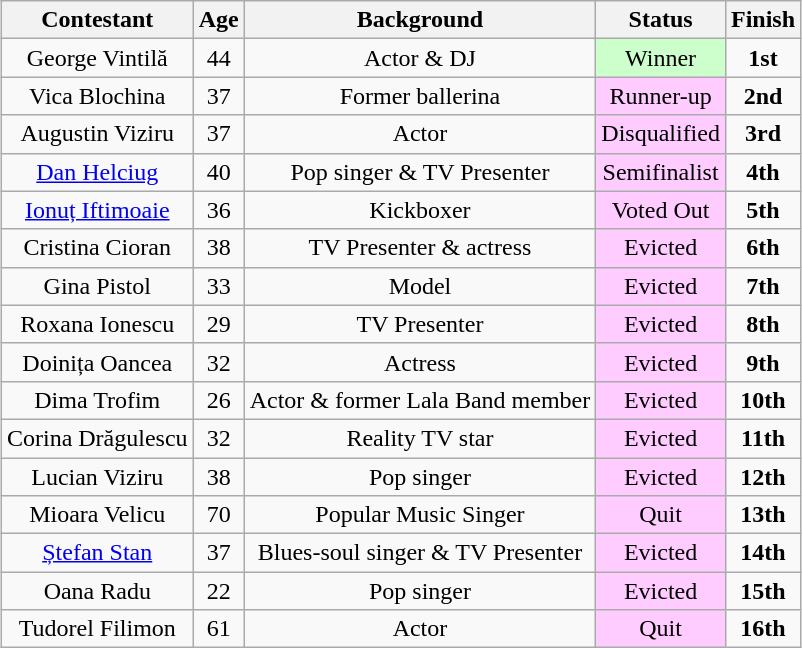<table class="wikitable sortable" style="margin:auto; text-align:center">
<tr>
<th>Contestant</th>
<th>Age</th>
<th>Background</th>
<th>Status</th>
<th>Finish</th>
</tr>
<tr>
<td>George Vintilă</td>
<td>44</td>
<td>Actor & DJ</td>
<td style="background:#cfc;">Winner<br><small></small></td>
<td><strong>1st</strong></td>
</tr>
<tr>
<td>Vica Blochina</td>
<td>37</td>
<td>Former ballerina</td>
<td style="background:#fcf">Runner-up<br><small></small></td>
<td><strong>2nd</strong></td>
</tr>
<tr>
<td>Augustin Viziru</td>
<td>37</td>
<td>Actor</td>
<td style="background:#fcf">Disqualified <br><small></small></td>
<td><strong>3rd</strong></td>
</tr>
<tr>
<td><a href='#'>Dan Helciug</a></td>
<td>40</td>
<td>Pop singer & TV Presenter</td>
<td style="background:#fcf">Semifinalist<br><small></small></td>
<td><strong>4th</strong></td>
</tr>
<tr>
<td><a href='#'>Ionuț Iftimoaie</a></td>
<td>36</td>
<td>Kickboxer</td>
<td style="background:#fcf">Voted Out<br><small></small></td>
<td><strong>5th</strong></td>
</tr>
<tr>
<td>Cristina Cioran</td>
<td>38</td>
<td>TV Presenter & actress</td>
<td style="background:#fcf">Evicted<br><small></small></td>
<td><strong>6th</strong></td>
</tr>
<tr>
<td>Gina Pistol</td>
<td>33</td>
<td>Model</td>
<td style="background:#fcf">Evicted<br><small></small></td>
<td><strong>7th</strong></td>
</tr>
<tr>
<td>Roxana Ionescu</td>
<td>29</td>
<td>TV Presenter</td>
<td style="background:#fcf">Evicted<br><small></small></td>
<td><strong>8th</strong></td>
</tr>
<tr>
<td>Doinița Oancea</td>
<td>32</td>
<td>Actress</td>
<td style="background:#fcf">Evicted<br><small></small></td>
<td><strong>9th</strong></td>
</tr>
<tr>
<td>Dima Trofim</td>
<td>26</td>
<td>Actor & former Lala Band member</td>
<td style="background:#fcf">Evicted<br><small></small></td>
<td><strong>10th</strong></td>
</tr>
<tr>
<td>Corina Drăgulescu</td>
<td>32</td>
<td>Reality TV star</td>
<td style="background:#fcf">Evicted<br><small></small></td>
<td><strong>11th</strong></td>
</tr>
<tr>
<td>Lucian Viziru</td>
<td>38</td>
<td>Pop singer</td>
<td style="background:#fcf">Evicted<br><small></small></td>
<td><strong>12th</strong></td>
</tr>
<tr>
<td>Mioara Velicu</td>
<td>70</td>
<td>Popular Music Singer</td>
<td style="background:#fcf">Quit<br><small></small></td>
<td><strong>13th</strong></td>
</tr>
<tr>
<td><a href='#'>Ștefan Stan</a></td>
<td>37</td>
<td>Blues-soul singer & TV Presenter</td>
<td style="background:#fcf">Evicted<br><small></small></td>
<td><strong>14th</strong></td>
</tr>
<tr>
<td>Oana Radu</td>
<td>22</td>
<td>Pop singer</td>
<td style="background:#fcf">Evicted<br><small></small></td>
<td><strong>15th</strong></td>
</tr>
<tr>
<td>Tudorel Filimon</td>
<td>61</td>
<td>Actor</td>
<td style="background:#fcf">Quit<br><small></small></td>
<td><strong>16th</strong></td>
</tr>
</table>
